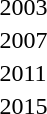<table>
<tr>
<td>2003</td>
<td></td>
<td></td>
<td></td>
</tr>
<tr>
<td rowspan=2>2007</td>
<td rowspan=2></td>
<td rowspan=2></td>
<td></td>
</tr>
<tr>
<td></td>
</tr>
<tr>
<td rowspan=2>2011<br></td>
<td rowspan=2></td>
<td rowspan=2></td>
<td></td>
</tr>
<tr>
<td></td>
</tr>
<tr>
<td rowspan=2>2015<br></td>
<td rowspan=2></td>
<td rowspan=2></td>
<td></td>
</tr>
<tr>
<td></td>
</tr>
</table>
